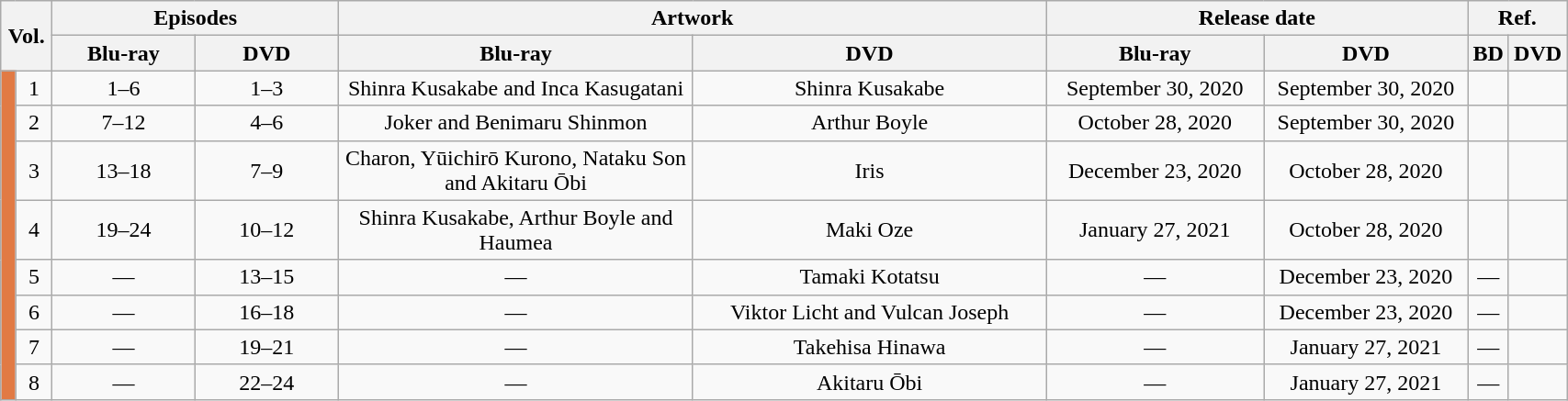<table class="wikitable" style="text-align: center; width: 90%;">
<tr>
<th colspan="2" rowspan="2">Vol.</th>
<th colspan="2">Episodes</th>
<th colspan="2" width="35%">Artwork</th>
<th colspan="2" width="25%">Release date</th>
<th colspan="2" width="25%">Ref.</th>
</tr>
<tr>
<th width="10%">Blu-ray</th>
<th width="10%">DVD</th>
<th width="25%">Blu-ray</th>
<th width="25%">DVD</th>
<th width="15%">Blu-ray</th>
<th width="15%">DVD</th>
<th width="15%">BD</th>
<th width="15%">DVD</th>
</tr>
<tr>
<td rowspan="8" style="width:1%; background:#E17A44"></td>
<td>1</td>
<td>1–6</td>
<td>1–3</td>
<td>Shinra Kusakabe and Inca Kasugatani</td>
<td>Shinra Kusakabe</td>
<td>September 30, 2020</td>
<td>September 30, 2020</td>
<td></td>
<td></td>
</tr>
<tr>
<td>2</td>
<td>7–12</td>
<td>4–6</td>
<td>Joker and Benimaru Shinmon</td>
<td>Arthur Boyle</td>
<td>October 28, 2020</td>
<td>September 30, 2020</td>
<td></td>
<td></td>
</tr>
<tr>
<td>3</td>
<td>13–18</td>
<td>7–9</td>
<td>Charon, Yūichirō Kurono, Nataku Son and Akitaru Ōbi</td>
<td>Iris</td>
<td>December 23, 2020</td>
<td>October 28, 2020</td>
<td></td>
<td></td>
</tr>
<tr>
<td>4</td>
<td>19–24</td>
<td>10–12</td>
<td>Shinra Kusakabe, Arthur Boyle and Haumea</td>
<td>Maki Oze</td>
<td>January 27, 2021</td>
<td>October 28, 2020</td>
<td></td>
<td></td>
</tr>
<tr>
<td>5</td>
<td>—</td>
<td>13–15</td>
<td>—</td>
<td>Tamaki Kotatsu</td>
<td>—</td>
<td>December 23, 2020</td>
<td>—</td>
<td></td>
</tr>
<tr>
<td>6</td>
<td>—</td>
<td>16–18</td>
<td>—</td>
<td>Viktor Licht and Vulcan Joseph</td>
<td>—</td>
<td>December 23, 2020</td>
<td>—</td>
<td></td>
</tr>
<tr>
<td>7</td>
<td>—</td>
<td>19–21</td>
<td>—</td>
<td>Takehisa Hinawa</td>
<td>—</td>
<td>January 27, 2021</td>
<td>—</td>
<td></td>
</tr>
<tr>
<td>8</td>
<td>—</td>
<td>22–24</td>
<td>—</td>
<td>Akitaru Ōbi</td>
<td>—</td>
<td>January 27, 2021</td>
<td>—</td>
<td></td>
</tr>
</table>
